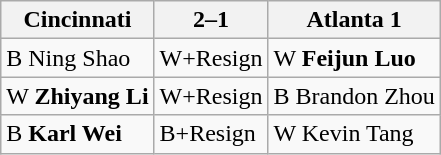<table class="wikitable">
<tr>
<th>Cincinnati</th>
<th>2–1</th>
<th>Atlanta 1</th>
</tr>
<tr>
<td>B Ning Shao</td>
<td>W+Resign</td>
<td>W <strong>Feijun Luo</strong></td>
</tr>
<tr>
<td>W <strong>Zhiyang Li</strong></td>
<td>W+Resign</td>
<td>B Brandon Zhou</td>
</tr>
<tr>
<td>B <strong>Karl Wei</strong></td>
<td>B+Resign</td>
<td>W Kevin Tang</td>
</tr>
</table>
